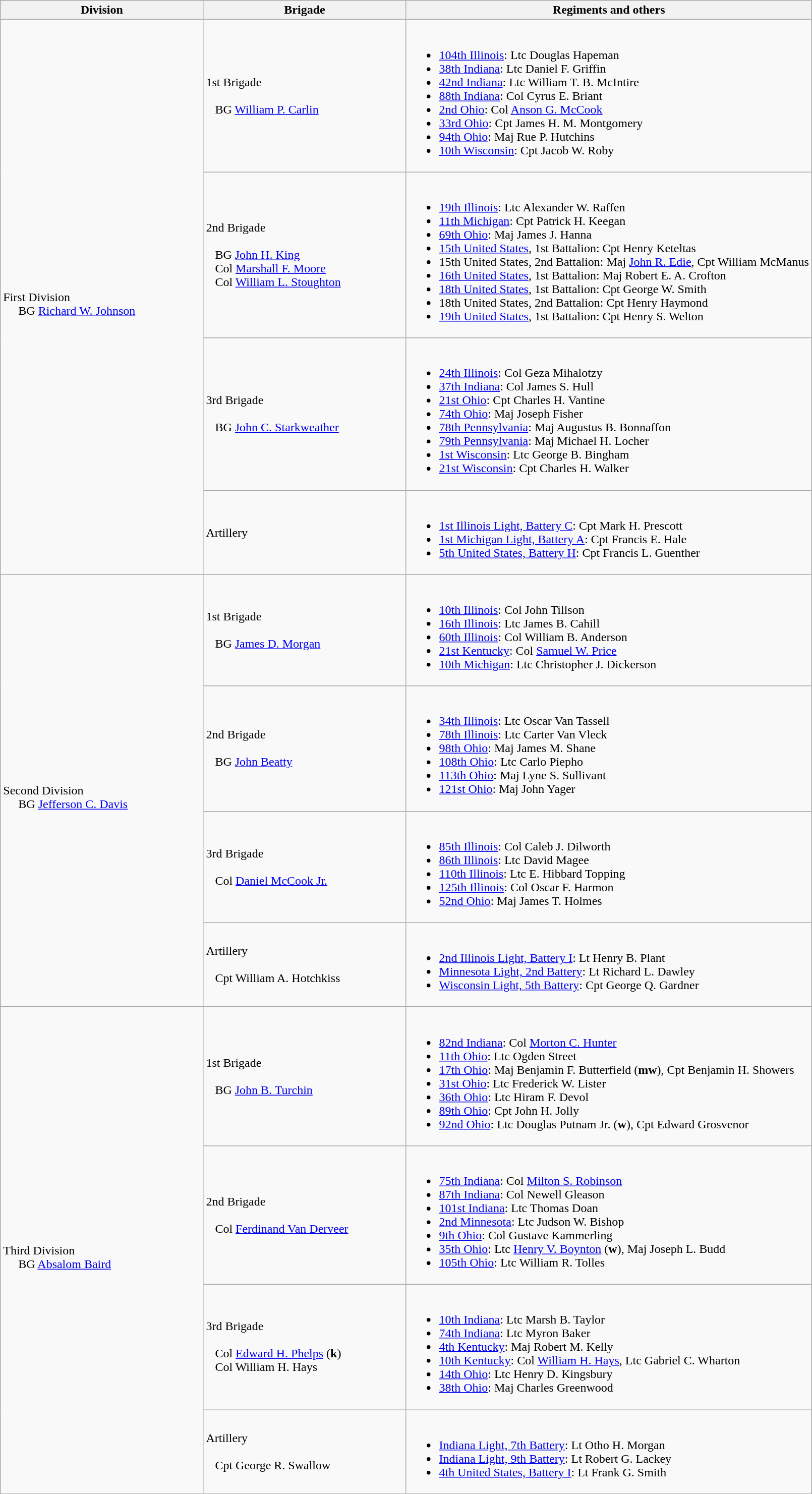<table class="wikitable">
<tr>
<th width=25%>Division</th>
<th width=25%>Brigade</th>
<th>Regiments and others</th>
</tr>
<tr>
<td rowspan=4><br>First Division
<br>    
BG <a href='#'>Richard W. Johnson</a></td>
<td>1st Brigade<br><br>  
BG <a href='#'>William P. Carlin</a></td>
<td><br><ul><li><a href='#'>104th Illinois</a>: Ltc Douglas Hapeman</li><li><a href='#'>38th Indiana</a>: Ltc Daniel F. Griffin</li><li><a href='#'>42nd Indiana</a>: Ltc William T. B. McIntire</li><li><a href='#'>88th Indiana</a>: Col Cyrus E. Briant</li><li><a href='#'>2nd Ohio</a>: Col <a href='#'>Anson G. McCook</a></li><li><a href='#'>33rd Ohio</a>: Cpt James H. M. Montgomery</li><li><a href='#'>94th Ohio</a>: Maj Rue P. Hutchins</li><li><a href='#'>10th Wisconsin</a>: Cpt Jacob W. Roby</li></ul></td>
</tr>
<tr>
<td>2nd Brigade<br><br>  
BG <a href='#'>John H. King</a>
<br>  
Col <a href='#'>Marshall F. Moore</a>
<br>  
Col <a href='#'>William L. Stoughton</a></td>
<td><br><ul><li><a href='#'>19th Illinois</a>: Ltc Alexander W. Raffen</li><li><a href='#'>11th Michigan</a>: Cpt Patrick H. Keegan</li><li><a href='#'>69th Ohio</a>: Maj James J. Hanna</li><li><a href='#'>15th United States</a>, 1st Battalion: Cpt Henry Keteltas</li><li>15th United States, 2nd Battalion: Maj <a href='#'>John R. Edie</a>, Cpt William McManus</li><li><a href='#'>16th United States</a>, 1st Battalion: Maj Robert E. A. Crofton</li><li><a href='#'>18th United States</a>, 1st Battalion: Cpt George W. Smith</li><li>18th United States, 2nd Battalion: Cpt Henry Haymond</li><li><a href='#'>19th United States</a>, 1st Battalion: Cpt Henry S. Welton</li></ul></td>
</tr>
<tr>
<td>3rd Brigade<br><br>  
BG <a href='#'>John C. Starkweather</a></td>
<td><br><ul><li><a href='#'>24th Illinois</a>: Col Geza Mihalotzy</li><li><a href='#'>37th Indiana</a>: Col James S. Hull</li><li><a href='#'>21st Ohio</a>: Cpt Charles H. Vantine</li><li><a href='#'>74th Ohio</a>: Maj Joseph Fisher</li><li><a href='#'>78th Pennsylvania</a>: Maj Augustus B. Bonnaffon</li><li><a href='#'>79th Pennsylvania</a>: Maj Michael H. Locher</li><li><a href='#'>1st Wisconsin</a>: Ltc George B. Bingham</li><li><a href='#'>21st Wisconsin</a>: Cpt Charles H. Walker</li></ul></td>
</tr>
<tr>
<td>Artillery</td>
<td><br><ul><li><a href='#'>1st Illinois Light, Battery C</a>: Cpt Mark H. Prescott</li><li><a href='#'>1st Michigan Light, Battery A</a>: Cpt Francis E. Hale</li><li><a href='#'>5th United States, Battery H</a>: Cpt Francis L. Guenther</li></ul></td>
</tr>
<tr>
<td rowspan=4><br>Second Division
<br>    
BG <a href='#'>Jefferson C. Davis</a></td>
<td>1st Brigade<br><br>  
BG <a href='#'>James D. Morgan</a></td>
<td><br><ul><li><a href='#'>10th Illinois</a>: Col John Tillson</li><li><a href='#'>16th Illinois</a>: Ltc James B. Cahill</li><li><a href='#'>60th Illinois</a>: Col William B. Anderson</li><li><a href='#'>21st Kentucky</a>: Col <a href='#'>Samuel W. Price</a></li><li><a href='#'>10th Michigan</a>: Ltc Christopher J. Dickerson</li></ul></td>
</tr>
<tr>
<td>2nd Brigade<br><br>  
BG <a href='#'>John Beatty</a></td>
<td><br><ul><li><a href='#'>34th Illinois</a>: Ltc Oscar Van Tassell</li><li><a href='#'>78th Illinois</a>: Ltc Carter Van Vleck</li><li><a href='#'>98th Ohio</a>: Maj James M. Shane</li><li><a href='#'>108th Ohio</a>: Ltc Carlo Piepho</li><li><a href='#'>113th Ohio</a>: Maj Lyne S. Sullivant</li><li><a href='#'>121st Ohio</a>: Maj John Yager</li></ul></td>
</tr>
<tr>
<td>3rd Brigade<br><br>  
Col <a href='#'>Daniel McCook Jr.</a></td>
<td><br><ul><li><a href='#'>85th Illinois</a>: Col Caleb J. Dilworth</li><li><a href='#'>86th Illinois</a>: Ltc David Magee</li><li><a href='#'>110th Illinois</a>: Ltc E. Hibbard Topping</li><li><a href='#'>125th Illinois</a>: Col Oscar F. Harmon</li><li><a href='#'>52nd Ohio</a>: Maj James T. Holmes</li></ul></td>
</tr>
<tr>
<td>Artillery<br><br>  
Cpt William A. Hotchkiss</td>
<td><br><ul><li><a href='#'>2nd Illinois Light, Battery I</a>: Lt Henry B. Plant</li><li><a href='#'>Minnesota Light, 2nd Battery</a>: Lt Richard L. Dawley</li><li><a href='#'>Wisconsin Light, 5th Battery</a>: Cpt George Q. Gardner</li></ul></td>
</tr>
<tr>
<td rowspan=4><br>Third Division
<br>    
BG <a href='#'>Absalom Baird</a></td>
<td>1st Brigade<br><br>  
BG <a href='#'>John B. Turchin</a></td>
<td><br><ul><li><a href='#'>82nd Indiana</a>: Col <a href='#'>Morton C. Hunter</a></li><li><a href='#'>11th Ohio</a>: Ltc Ogden Street</li><li><a href='#'>17th Ohio</a>: Maj Benjamin F. Butterfield (<strong>mw</strong>), Cpt Benjamin H. Showers</li><li><a href='#'>31st Ohio</a>: Ltc Frederick W. Lister</li><li><a href='#'>36th Ohio</a>: Ltc Hiram F. Devol</li><li><a href='#'>89th Ohio</a>: Cpt John H. Jolly</li><li><a href='#'>92nd Ohio</a>: Ltc Douglas Putnam Jr. (<strong>w</strong>), Cpt Edward Grosvenor</li></ul></td>
</tr>
<tr>
<td>2nd Brigade<br><br>  
Col <a href='#'>Ferdinand Van Derveer</a></td>
<td><br><ul><li><a href='#'>75th Indiana</a>: Col <a href='#'>Milton S. Robinson</a></li><li><a href='#'>87th Indiana</a>: Col Newell Gleason</li><li><a href='#'>101st Indiana</a>: Ltc Thomas Doan</li><li><a href='#'>2nd Minnesota</a>: Ltc Judson W. Bishop</li><li><a href='#'>9th Ohio</a>: Col Gustave Kammerling</li><li><a href='#'>35th Ohio</a>: Ltc <a href='#'>Henry V. Boynton</a> (<strong>w</strong>), Maj Joseph L. Budd</li><li><a href='#'>105th Ohio</a>: Ltc William R. Tolles</li></ul></td>
</tr>
<tr>
<td>3rd Brigade<br><br>  
Col <a href='#'>Edward H. Phelps</a> (<strong>k</strong>)
<br>  
Col William H. Hays</td>
<td><br><ul><li><a href='#'>10th Indiana</a>: Ltc Marsh B. Taylor</li><li><a href='#'>74th Indiana</a>: Ltc Myron Baker</li><li><a href='#'>4th Kentucky</a>: Maj Robert M. Kelly</li><li><a href='#'>10th Kentucky</a>: Col <a href='#'>William H. Hays</a>, Ltc Gabriel C. Wharton</li><li><a href='#'>14th Ohio</a>: Ltc Henry D. Kingsbury</li><li><a href='#'>38th Ohio</a>: Maj Charles Greenwood</li></ul></td>
</tr>
<tr>
<td>Artillery<br><br>  
Cpt George R. Swallow</td>
<td><br><ul><li><a href='#'>Indiana Light, 7th Battery</a>: Lt Otho H. Morgan</li><li><a href='#'>Indiana Light, 9th Battery</a>: Lt Robert G. Lackey</li><li><a href='#'>4th United States, Battery I</a>: Lt Frank G. Smith</li></ul></td>
</tr>
</table>
